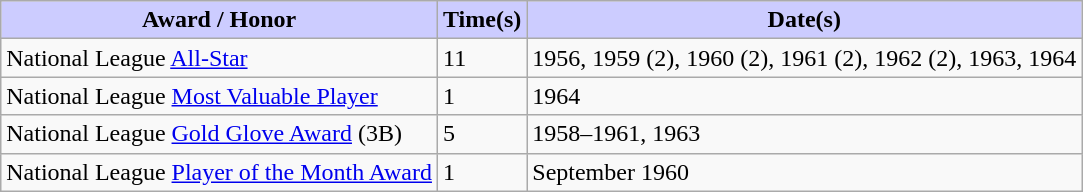<table class="wikitable sortable">
<tr>
<th style="background:#ccf;">Award / Honor</th>
<th style="background:#ccf;">Time(s)</th>
<th style="background:#ccf;">Date(s)</th>
</tr>
<tr>
<td>National League <a href='#'>All-Star</a></td>
<td>11</td>
<td>1956, 1959 (2), 1960 (2), 1961 (2), 1962 (2), 1963, 1964</td>
</tr>
<tr>
<td>National League <a href='#'>Most Valuable Player</a></td>
<td>1</td>
<td>1964</td>
</tr>
<tr>
<td>National League <a href='#'>Gold Glove Award</a> (3B)</td>
<td>5</td>
<td>1958–1961, 1963</td>
</tr>
<tr>
<td>National League <a href='#'>Player of the Month Award</a></td>
<td>1</td>
<td>September 1960</td>
</tr>
</table>
